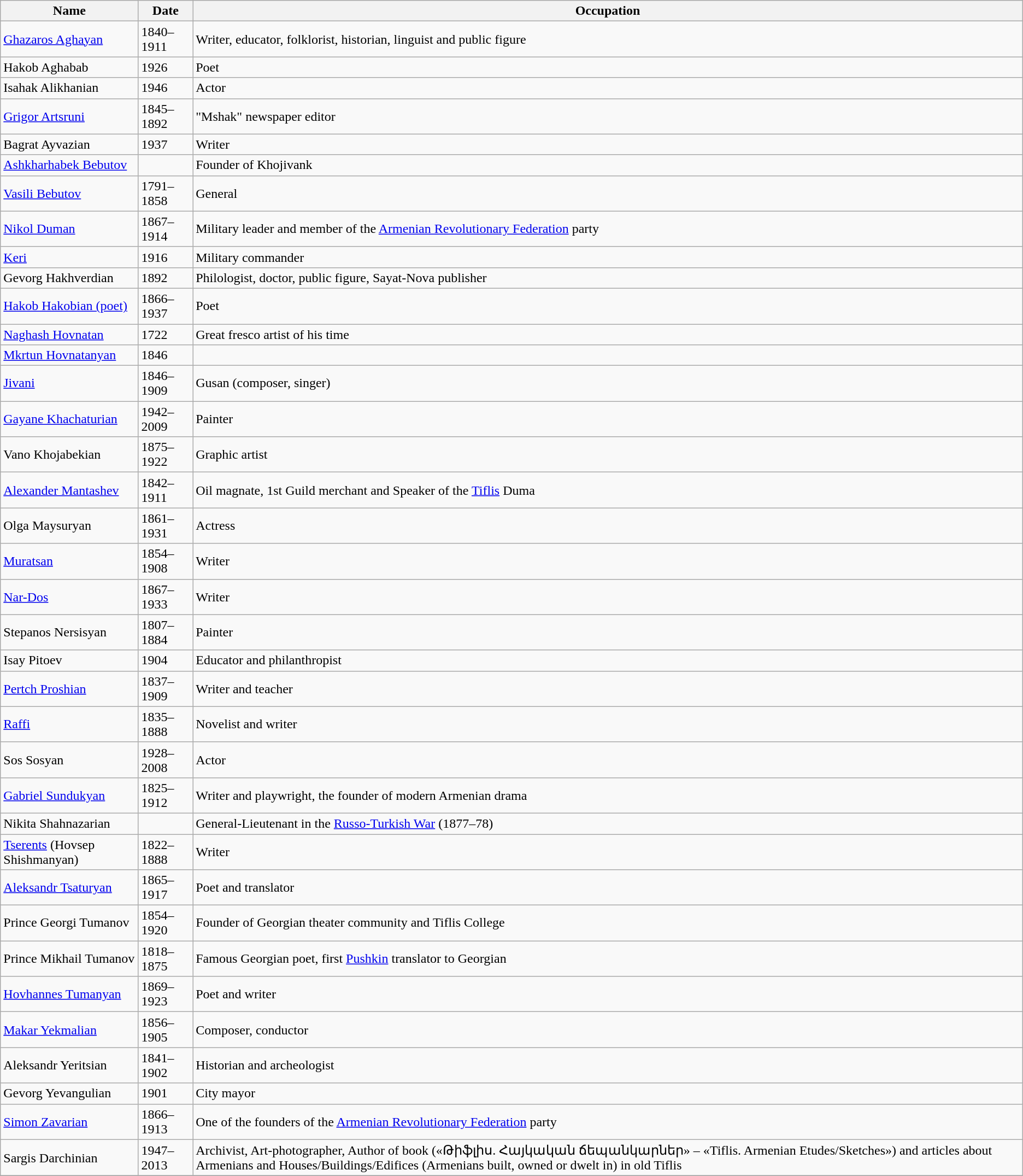<table class="wikitable">
<tr>
<th>Name</th>
<th>Date</th>
<th>Occupation</th>
</tr>
<tr>
<td><a href='#'>Ghazaros Aghayan</a></td>
<td>1840–1911</td>
<td>Writer, educator, folklorist, historian, linguist and public figure</td>
</tr>
<tr>
<td>Hakob Aghabab</td>
<td>1926</td>
<td>Poet</td>
</tr>
<tr>
<td>Isahak Alikhanian</td>
<td>1946</td>
<td>Actor</td>
</tr>
<tr>
<td><a href='#'>Grigor Artsruni</a></td>
<td>1845–1892</td>
<td>"Mshak" newspaper editor</td>
</tr>
<tr>
<td>Bagrat Ayvazian</td>
<td>1937</td>
<td>Writer</td>
</tr>
<tr>
<td><a href='#'>Ashkharhabek Bebutov</a></td>
<td></td>
<td>Founder of Khojivank</td>
</tr>
<tr>
<td><a href='#'>Vasili Bebutov</a></td>
<td>1791–1858</td>
<td>General</td>
</tr>
<tr>
<td><a href='#'>Nikol Duman</a></td>
<td>1867–1914</td>
<td>Military leader and member of the <a href='#'>Armenian Revolutionary Federation</a> party</td>
</tr>
<tr>
<td><a href='#'>Keri</a></td>
<td>1916</td>
<td>Military commander</td>
</tr>
<tr>
<td>Gevorg Hakhverdian</td>
<td>1892</td>
<td>Philologist, doctor, public figure, Sayat-Nova publisher</td>
</tr>
<tr>
<td><a href='#'>Hakob Hakobian (poet)</a></td>
<td>1866–1937</td>
<td>Poet</td>
</tr>
<tr>
<td><a href='#'>Naghash Hovnatan</a></td>
<td>1722</td>
<td>Great fresco artist of his time</td>
</tr>
<tr>
<td><a href='#'>Mkrtun Hovnatanyan</a></td>
<td>1846</td>
<td></td>
</tr>
<tr>
<td><a href='#'>Jivani</a></td>
<td>1846–1909</td>
<td>Gusan (composer, singer)</td>
</tr>
<tr>
<td><a href='#'>Gayane Khachaturian</a></td>
<td>1942–2009</td>
<td>Painter</td>
</tr>
<tr>
<td>Vano Khojabekian</td>
<td>1875–1922</td>
<td>Graphic artist</td>
</tr>
<tr>
<td><a href='#'>Alexander Mantashev</a></td>
<td>1842–1911</td>
<td>Oil magnate, 1st Guild merchant and Speaker of the <a href='#'>Tiflis</a> Duma</td>
</tr>
<tr>
<td>Olga Maysuryan</td>
<td>1861–1931</td>
<td>Actress</td>
</tr>
<tr>
<td><a href='#'>Muratsan</a></td>
<td>1854–1908</td>
<td>Writer</td>
</tr>
<tr>
<td><a href='#'>Nar-Dos</a></td>
<td>1867–1933</td>
<td>Writer</td>
</tr>
<tr>
<td>Stepanos Nersisyan</td>
<td>1807–1884</td>
<td>Painter</td>
</tr>
<tr>
<td>Isay Pitoev</td>
<td>1904</td>
<td>Educator and philanthropist</td>
</tr>
<tr>
<td><a href='#'>Pertch Proshian</a></td>
<td>1837–1909</td>
<td>Writer and teacher</td>
</tr>
<tr>
<td><a href='#'>Raffi</a></td>
<td>1835–1888</td>
<td>Novelist and writer</td>
</tr>
<tr>
<td>Sos Sosyan</td>
<td>1928–2008</td>
<td>Actor</td>
</tr>
<tr>
<td><a href='#'>Gabriel Sundukyan</a></td>
<td>1825–1912</td>
<td>Writer and playwright, the founder of modern Armenian drama</td>
</tr>
<tr>
<td>Nikita Shahnazarian</td>
<td></td>
<td>General-Lieutenant in the <a href='#'>Russo-Turkish War</a> (1877–78)</td>
</tr>
<tr>
<td><a href='#'>Tserents</a> (Hovsep Shishmanyan)</td>
<td>1822–1888</td>
<td>Writer</td>
</tr>
<tr>
<td><a href='#'>Aleksandr Tsaturyan</a></td>
<td>1865–1917</td>
<td>Poet and translator</td>
</tr>
<tr>
<td>Prince Georgi Tumanov</td>
<td>1854–1920</td>
<td>Founder of Georgian theater community and Tiflis College</td>
</tr>
<tr>
<td>Prince Mikhail Tumanov</td>
<td>1818–1875</td>
<td>Famous Georgian poet, first <a href='#'>Pushkin</a> translator to Georgian</td>
</tr>
<tr>
<td><a href='#'>Hovhannes Tumanyan</a></td>
<td>1869–1923</td>
<td>Poet and writer</td>
</tr>
<tr>
<td><a href='#'>Makar Yekmalian</a></td>
<td>1856–1905</td>
<td>Composer, conductor</td>
</tr>
<tr>
<td>Aleksandr Yeritsian</td>
<td>1841–1902</td>
<td>Historian and archeologist</td>
</tr>
<tr>
<td>Gevorg Yevangulian</td>
<td>1901</td>
<td>City mayor</td>
</tr>
<tr>
<td><a href='#'>Simon Zavarian</a></td>
<td>1866–1913</td>
<td>One of the founders of the <a href='#'>Armenian Revolutionary Federation</a> party</td>
</tr>
<tr>
<td>Sargis Darchinian</td>
<td>1947–2013</td>
<td>Archivist, Art-photographer, Author of book («Թիֆլիս. Հայկական ճեպանկարներ» – «Tiflis. Armenian Etudes/Sketches») and articles about Armenians and Houses/Buildings/Edifices (Armenians built, owned or dwelt in) in old Tiflis</td>
</tr>
<tr>
</tr>
</table>
